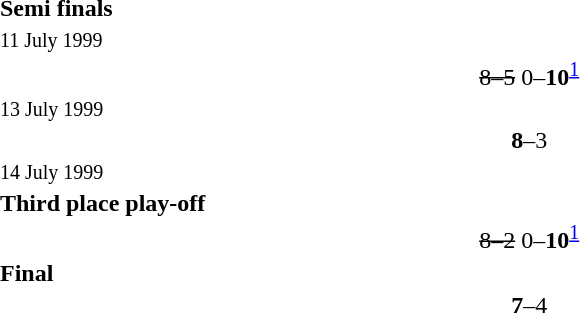<table width=100% cellspacing=1>
<tr>
<th width=22%></th>
<th width=12%></th>
<th></th>
</tr>
<tr>
<td><strong>Semi finals</strong></td>
</tr>
<tr>
<td><small>11 July 1999</small></td>
</tr>
<tr>
<td align=right></td>
<td align=center><s>8–5</s> 0–<strong>10</strong><sup><a href='#'>1</a></sup></td>
<td><strong></strong></td>
</tr>
<tr>
<td><small>13 July 1999</small></td>
</tr>
<tr>
<td align=right><strong></strong></td>
<td align=center><strong>8</strong>–3</td>
<td></td>
</tr>
<tr>
<td><small>14 July 1999</small></td>
</tr>
<tr>
<td><strong>Third place play-off</strong></td>
</tr>
<tr>
<td align=right></td>
<td align=center><s>8–2</s> 0–<strong>10</strong><sup><a href='#'>1</a></sup></td>
<td><strong></strong></td>
</tr>
<tr>
<td><strong>Final</strong></td>
</tr>
<tr>
<td align=right><strong></strong></td>
<td align=center><strong>7</strong>–4</td>
<td></td>
</tr>
</table>
